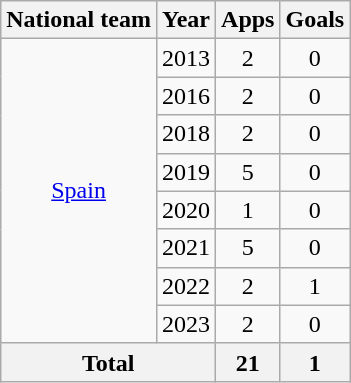<table class="wikitable" style="text-align:center">
<tr>
<th>National team</th>
<th>Year</th>
<th>Apps</th>
<th>Goals</th>
</tr>
<tr>
<td rowspan="8"><a href='#'>Spain</a></td>
<td>2013</td>
<td>2</td>
<td>0</td>
</tr>
<tr>
<td>2016</td>
<td>2</td>
<td>0</td>
</tr>
<tr>
<td>2018</td>
<td>2</td>
<td>0</td>
</tr>
<tr>
<td>2019</td>
<td>5</td>
<td>0</td>
</tr>
<tr>
<td>2020</td>
<td>1</td>
<td>0</td>
</tr>
<tr>
<td>2021</td>
<td>5</td>
<td>0</td>
</tr>
<tr>
<td>2022</td>
<td>2</td>
<td>1</td>
</tr>
<tr>
<td>2023</td>
<td>2</td>
<td>0</td>
</tr>
<tr>
<th colspan="2">Total</th>
<th>21</th>
<th>1</th>
</tr>
</table>
